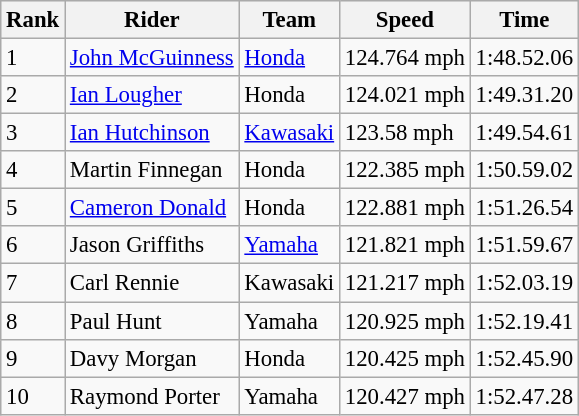<table class="wikitable" style="font-size: 95%;">
<tr style="background:#efefef;">
<th>Rank</th>
<th>Rider</th>
<th>Team</th>
<th>Speed</th>
<th>Time</th>
</tr>
<tr>
<td>1</td>
<td> <a href='#'>John McGuinness</a></td>
<td><a href='#'>Honda</a></td>
<td>124.764 mph</td>
<td>1:48.52.06</td>
</tr>
<tr>
<td>2</td>
<td> <a href='#'>Ian Lougher</a></td>
<td>Honda</td>
<td>124.021 mph</td>
<td>1:49.31.20</td>
</tr>
<tr>
<td>3</td>
<td> <a href='#'>Ian Hutchinson</a></td>
<td><a href='#'>Kawasaki</a></td>
<td>123.58 mph</td>
<td>1:49.54.61</td>
</tr>
<tr>
<td>4</td>
<td> Martin Finnegan</td>
<td>Honda</td>
<td>122.385 mph</td>
<td>1:50.59.02</td>
</tr>
<tr>
<td>5</td>
<td> <a href='#'>Cameron Donald</a></td>
<td>Honda</td>
<td>122.881 mph</td>
<td>1:51.26.54</td>
</tr>
<tr>
<td>6</td>
<td> Jason Griffiths</td>
<td><a href='#'>Yamaha</a></td>
<td>121.821 mph</td>
<td>1:51.59.67</td>
</tr>
<tr>
<td>7</td>
<td> Carl Rennie</td>
<td>Kawasaki</td>
<td>121.217 mph</td>
<td>1:52.03.19</td>
</tr>
<tr>
<td>8</td>
<td> Paul Hunt</td>
<td>Yamaha</td>
<td>120.925 mph</td>
<td>1:52.19.41</td>
</tr>
<tr>
<td>9</td>
<td> Davy Morgan</td>
<td>Honda</td>
<td>120.425 mph</td>
<td>1:52.45.90</td>
</tr>
<tr>
<td>10</td>
<td> Raymond Porter</td>
<td>Yamaha</td>
<td>120.427 mph</td>
<td>1:52.47.28</td>
</tr>
</table>
